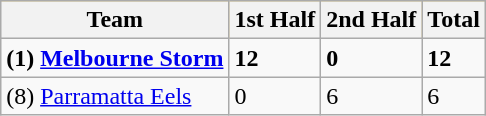<table class="wikitable" style="margin:1em auto;">
<tr bgcolor="#FFCC33">
<th>Team</th>
<th>1st Half</th>
<th>2nd Half</th>
<th>Total</th>
</tr>
<tr>
<td><strong>(1) <a href='#'>Melbourne Storm</a></strong></td>
<td><strong>12</strong></td>
<td><strong>0</strong></td>
<td><strong>12</strong></td>
</tr>
<tr>
<td>(8) <a href='#'>Parramatta Eels</a></td>
<td>0</td>
<td>6</td>
<td>6</td>
</tr>
</table>
